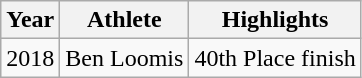<table class="wikitable">
<tr>
<th>Year</th>
<th>Athlete</th>
<th>Highlights</th>
</tr>
<tr>
<td>2018</td>
<td>Ben Loomis</td>
<td>40th Place finish</td>
</tr>
</table>
